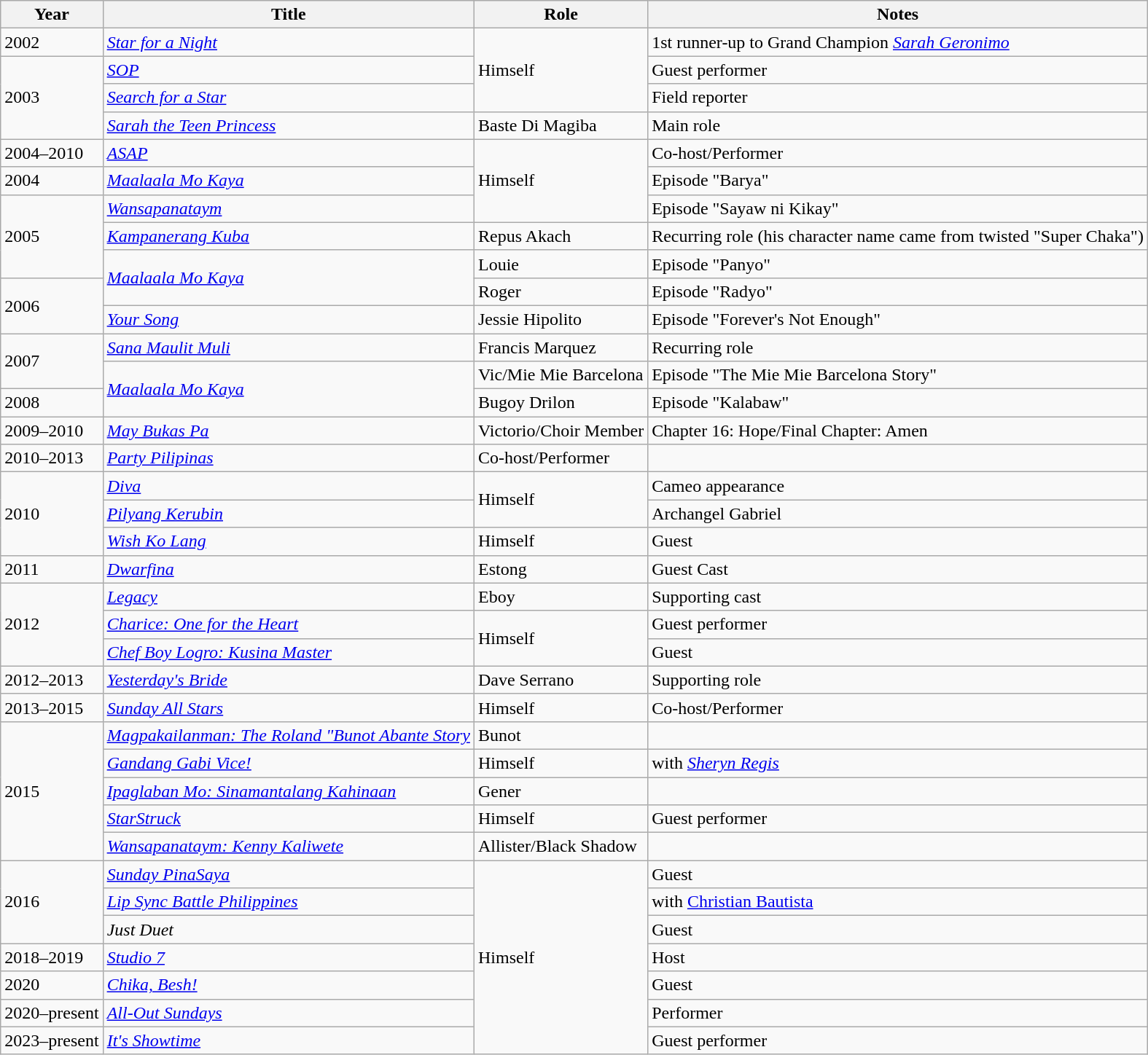<table class="wikitable sortable">
<tr>
<th>Year</th>
<th>Title</th>
<th>Role</th>
<th>Notes</th>
</tr>
<tr>
<td>2002</td>
<td><em><a href='#'>Star for a Night</a></em></td>
<td rowspan="3">Himself</td>
<td>1st runner-up to Grand Champion <em><a href='#'>Sarah Geronimo</a></em></td>
</tr>
<tr>
<td rowspan="3">2003</td>
<td><em><a href='#'>SOP</a></em></td>
<td>Guest performer</td>
</tr>
<tr>
<td><em><a href='#'>Search for a Star</a></em></td>
<td>Field reporter</td>
</tr>
<tr>
<td><em><a href='#'>Sarah the Teen Princess</a></em></td>
<td>Baste Di Magiba</td>
<td>Main role</td>
</tr>
<tr>
<td>2004–2010</td>
<td><em><a href='#'>ASAP</a></em></td>
<td rowspan="3">Himself</td>
<td>Co-host/Performer</td>
</tr>
<tr>
<td>2004</td>
<td><em><a href='#'>Maalaala Mo Kaya</a></em></td>
<td>Episode "Barya"</td>
</tr>
<tr>
<td rowspan="3">2005</td>
<td><em><a href='#'>Wansapanataym</a></em></td>
<td>Episode "Sayaw ni Kikay"</td>
</tr>
<tr>
<td><em><a href='#'>Kampanerang Kuba</a></em></td>
<td>Repus Akach</td>
<td>Recurring role (his character name came from twisted "Super Chaka")</td>
</tr>
<tr>
<td rowspan="2"><em><a href='#'>Maalaala Mo Kaya</a></em></td>
<td>Louie</td>
<td>Episode "Panyo"</td>
</tr>
<tr>
<td rowspan="2">2006</td>
<td>Roger</td>
<td>Episode "Radyo"</td>
</tr>
<tr>
<td><em><a href='#'>Your Song</a></em></td>
<td>Jessie Hipolito</td>
<td>Episode "Forever's Not Enough"</td>
</tr>
<tr>
<td rowspan="2">2007</td>
<td><em><a href='#'>Sana Maulit Muli</a></em></td>
<td>Francis Marquez</td>
<td>Recurring role</td>
</tr>
<tr>
<td rowspan="2"><em><a href='#'>Maalaala Mo Kaya</a></em></td>
<td>Vic/Mie Mie Barcelona</td>
<td>Episode "The Mie Mie Barcelona Story"</td>
</tr>
<tr>
<td>2008</td>
<td>Bugoy Drilon</td>
<td>Episode "Kalabaw"</td>
</tr>
<tr>
<td>2009–2010</td>
<td><em><a href='#'>May Bukas Pa</a></em></td>
<td>Victorio/Choir Member</td>
<td>Chapter 16: Hope/Final Chapter: Amen</td>
</tr>
<tr>
<td>2010–2013</td>
<td><em><a href='#'>Party Pilipinas</a></em></td>
<td>Co-host/Performer</td>
<td></td>
</tr>
<tr>
<td rowspan="3">2010</td>
<td><em><a href='#'>Diva</a></em></td>
<td rowspan="2">Himself</td>
<td>Cameo appearance</td>
</tr>
<tr>
<td><em><a href='#'>Pilyang Kerubin</a></em></td>
<td>Archangel Gabriel</td>
</tr>
<tr>
<td><em><a href='#'>Wish Ko Lang</a></em></td>
<td>Himself</td>
<td>Guest</td>
</tr>
<tr>
<td>2011</td>
<td><em><a href='#'>Dwarfina</a></em></td>
<td>Estong</td>
<td>Guest Cast</td>
</tr>
<tr>
<td rowspan="3">2012</td>
<td><em><a href='#'>Legacy</a></em></td>
<td>Eboy</td>
<td>Supporting cast</td>
</tr>
<tr>
<td><em><a href='#'>Charice: One for the Heart</a></em></td>
<td rowspan="2">Himself</td>
<td>Guest performer</td>
</tr>
<tr>
<td><em><a href='#'>Chef Boy Logro: Kusina Master</a></em></td>
<td>Guest</td>
</tr>
<tr>
<td>2012–2013</td>
<td><em><a href='#'>Yesterday's Bride</a></em></td>
<td>Dave Serrano</td>
<td>Supporting role</td>
</tr>
<tr>
<td>2013–2015</td>
<td><em><a href='#'>Sunday All Stars</a></em></td>
<td>Himself</td>
<td>Co-host/Performer</td>
</tr>
<tr>
<td rowspan="5">2015</td>
<td><em><a href='#'>Magpakailanman: The Roland "Bunot Abante Story</a></em></td>
<td>Bunot</td>
<td></td>
</tr>
<tr>
<td><em><a href='#'>Gandang Gabi Vice!</a></em></td>
<td>Himself</td>
<td>with <em><a href='#'>Sheryn Regis</a></em></td>
</tr>
<tr>
<td><em><a href='#'>Ipaglaban Mo: Sinamantalang Kahinaan</a></em></td>
<td>Gener</td>
<td></td>
</tr>
<tr>
<td><em><a href='#'>StarStruck</a></em></td>
<td>Himself</td>
<td>Guest performer</td>
</tr>
<tr>
<td><em><a href='#'>Wansapanataym: Kenny Kaliwete</a></em></td>
<td>Allister/Black Shadow</td>
<td></td>
</tr>
<tr>
<td rowspan="3">2016</td>
<td><em><a href='#'>Sunday PinaSaya</a></em></td>
<td rowspan="7">Himself</td>
<td>Guest</td>
</tr>
<tr>
<td><em><a href='#'>Lip Sync Battle Philippines</a></em></td>
<td>with <a href='#'>Christian Bautista</a></td>
</tr>
<tr>
<td><em>Just Duet</em></td>
<td>Guest</td>
</tr>
<tr>
<td>2018–2019</td>
<td><em><a href='#'>Studio 7</a></em></td>
<td>Host</td>
</tr>
<tr>
<td>2020</td>
<td><em><a href='#'>Chika, Besh!</a></em></td>
<td>Guest</td>
</tr>
<tr>
<td>2020–present</td>
<td><em><a href='#'>All-Out Sundays</a></em></td>
<td>Performer</td>
</tr>
<tr>
<td>2023–present</td>
<td><em><a href='#'>It's Showtime</a></em></td>
<td>Guest performer</td>
</tr>
</table>
